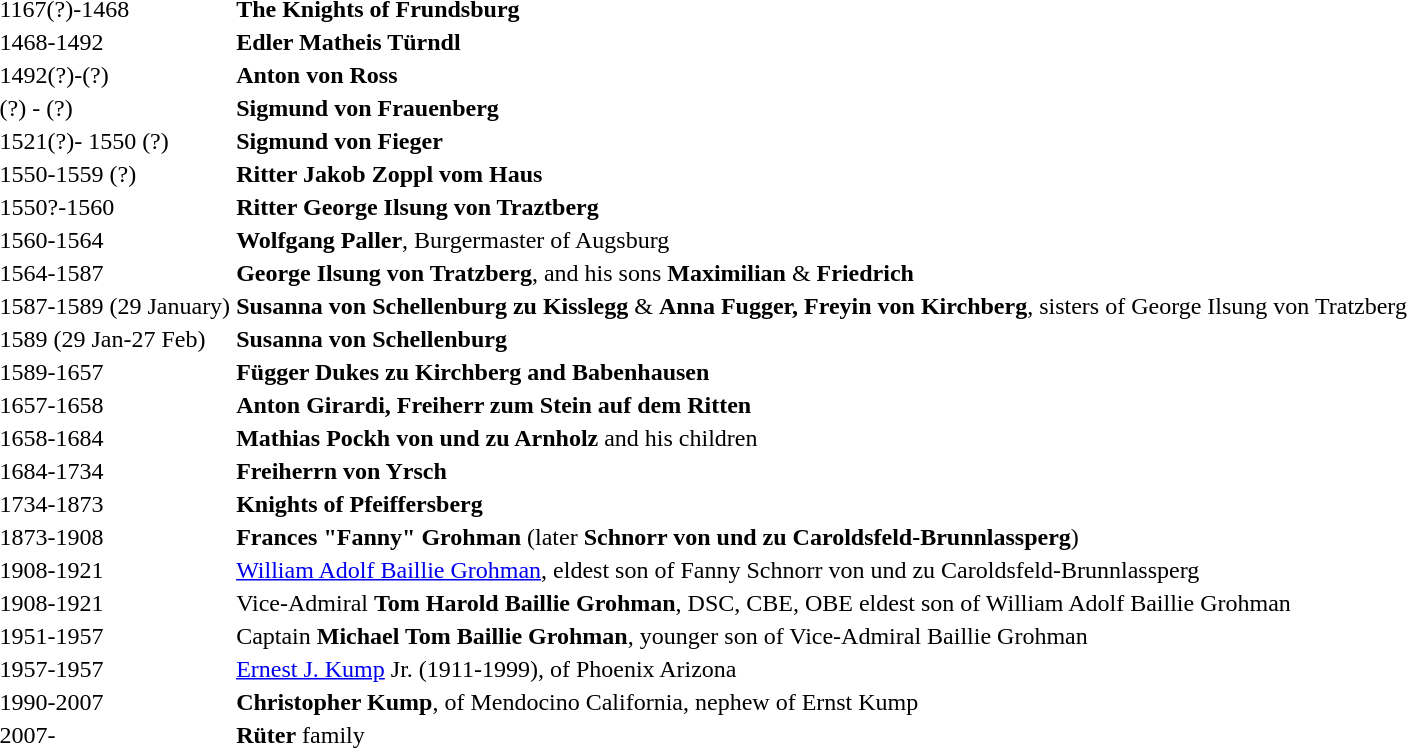<table>
<tr From - to !! Owner>
</tr>
<tr>
<td>1167(?)-1468</td>
<td><strong>The Knights of Frundsburg</strong></td>
</tr>
<tr>
<td>1468-1492</td>
<td><strong>Edler Matheis Türndl</strong></td>
</tr>
<tr>
<td>1492(?)-(?)</td>
<td><strong>Anton von Ross</strong></td>
</tr>
<tr>
<td>(?) - (?)</td>
<td><strong>Sigmund von Frauenberg</strong></td>
</tr>
<tr>
<td>1521(?)- 1550 (?)</td>
<td><strong>Sigmund von Fieger</strong></td>
</tr>
<tr>
<td>1550-1559 (?)</td>
<td><strong>Ritter Jakob Zoppl vom Haus</strong></td>
</tr>
<tr>
<td>1550?-1560</td>
<td><strong>Ritter George Ilsung von Traztberg</strong></td>
</tr>
<tr>
<td>1560-1564</td>
<td><strong>Wolfgang Paller</strong>, Burgermaster of Augsburg</td>
</tr>
<tr>
<td>1564-1587</td>
<td><strong>George Ilsung von Tratzberg</strong>, and his sons <strong>Maximilian</strong> & <strong>Friedrich</strong></td>
</tr>
<tr>
<td>1587-1589 (29 January)</td>
<td><strong>Susanna von Schellenburg zu Kisslegg</strong> & <strong>Anna Fugger, Freyin von Kirchberg</strong>, sisters of George Ilsung von Tratzberg</td>
</tr>
<tr>
<td>1589 (29 Jan-27 Feb)</td>
<td><strong>Susanna von Schellenburg</strong></td>
</tr>
<tr>
<td>1589-1657</td>
<td><strong>Függer Dukes zu Kirchberg and Babenhausen</strong></td>
</tr>
<tr>
<td>1657-1658</td>
<td><strong>Anton Girardi, Freiherr zum Stein auf dem Ritten</strong></td>
</tr>
<tr>
<td>1658-1684</td>
<td><strong>Mathias Pockh von und zu Arnholz</strong> and his children</td>
</tr>
<tr>
<td>1684-1734</td>
<td><strong>Freiherrn von Yrsch</strong></td>
</tr>
<tr>
<td>1734-1873</td>
<td><strong>Knights of Pfeiffersberg</strong></td>
</tr>
<tr>
<td>1873-1908</td>
<td><strong>Frances "Fanny" Grohman</strong> (later <strong>Schnorr von und zu Caroldsfeld-Brunnlassperg</strong>)</td>
</tr>
<tr>
<td>1908-1921</td>
<td><a href='#'>William Adolf Baillie Grohman</a>, eldest son of Fanny Schnorr von und zu Caroldsfeld-Brunnlassperg</td>
</tr>
<tr>
<td>1908-1921</td>
<td>Vice-Admiral <strong>Tom Harold Baillie Grohman</strong>, DSC, CBE, OBE eldest son of William Adolf Baillie Grohman</td>
</tr>
<tr>
<td>1951-1957</td>
<td>Captain <strong>Michael Tom Baillie Grohman</strong>,  younger son of Vice-Admiral Baillie Grohman</td>
</tr>
<tr>
<td>1957-1957</td>
<td><a href='#'>Ernest J. Kump</a> Jr. (1911-1999), of Phoenix Arizona</td>
</tr>
<tr>
<td>1990-2007</td>
<td><strong>Christopher Kump</strong>, of Mendocino California, nephew of Ernst Kump</td>
</tr>
<tr>
<td>2007-</td>
<td><strong>Rüter</strong> family</td>
</tr>
</table>
